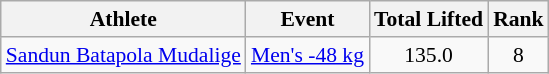<table class="wikitable" style="font-size:90%">
<tr>
<th>Athlete</th>
<th>Event</th>
<th>Total Lifted</th>
<th>Rank</th>
</tr>
<tr>
<td><a href='#'>Sandun Batapola Mudalige</a></td>
<td><a href='#'>Men's -48 kg</a></td>
<td align="center">135.0</td>
<td align="center">8</td>
</tr>
</table>
